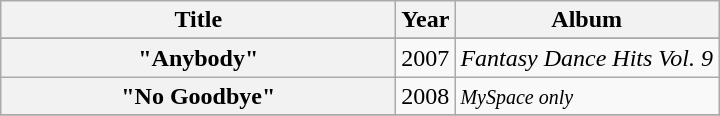<table class="wikitable plainrowheaders" style="text-align:center;">
<tr>
<th scope="col" rowspan="1" style="width:16em;">Title</th>
<th scope="col" rowspan="1">Year</th>
<th scope="col" rowspan="1">Album</th>
</tr>
<tr>
</tr>
<tr>
<th scope="row">"Anybody"</th>
<td rowspan=1>2007</td>
<td rowspan=1><em>Fantasy Dance Hits Vol. 9</em></td>
</tr>
<tr>
<th scope="row">"No Goodbye"</th>
<td rowspan=1>2008</td>
<td rowspan=1 align="left"><em><small>MySpace only</small></em></td>
</tr>
<tr>
</tr>
</table>
